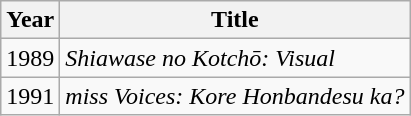<table class="wikitable">
<tr>
<th>Year</th>
<th>Title</th>
</tr>
<tr>
<td>1989</td>
<td><em>Shiawase no Kotchō: Visual</em></td>
</tr>
<tr>
<td>1991</td>
<td><em>miss Voices: Kore Honbandesu ka?</em></td>
</tr>
</table>
